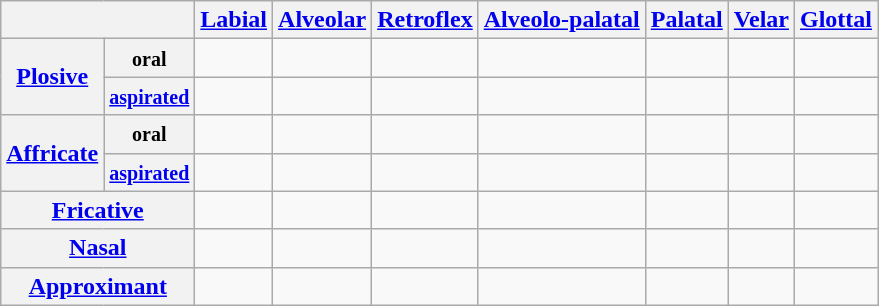<table class="wikitable" style="text-align:center">
<tr>
<th colspan="2"></th>
<th><a href='#'>Labial</a></th>
<th><a href='#'>Alveolar</a></th>
<th><a href='#'>Retroflex</a></th>
<th><a href='#'>Alveolo-palatal</a></th>
<th><a href='#'>Palatal</a></th>
<th><a href='#'>Velar</a></th>
<th><a href='#'>Glottal</a></th>
</tr>
<tr>
<th rowspan="2"><a href='#'>Plosive</a></th>
<th><small>oral</small></th>
<td> </td>
<td> </td>
<td></td>
<td></td>
<td> </td>
<td> </td>
<td></td>
</tr>
<tr>
<th><small><a href='#'>aspirated</a></small></th>
<td></td>
<td></td>
<td></td>
<td></td>
<td></td>
<td></td>
<td></td>
</tr>
<tr>
<th rowspan="2"><a href='#'>Affricate</a></th>
<th><small>oral</small></th>
<td> </td>
<td> </td>
<td> </td>
<td> </td>
<td></td>
<td></td>
<td></td>
</tr>
<tr>
<th><small><a href='#'>aspirated</a></small></th>
<td></td>
<td></td>
<td></td>
<td></td>
<td></td>
<td></td>
<td></td>
</tr>
<tr>
<th colspan="2"><a href='#'>Fricative</a></th>
<td></td>
<td> </td>
<td></td>
<td></td>
<td></td>
<td></td>
<td></td>
</tr>
<tr>
<th colspan="2"><a href='#'>Nasal</a></th>
<td> </td>
<td></td>
<td></td>
<td></td>
<td> </td>
<td></td>
<td></td>
</tr>
<tr>
<th colspan="2"><a href='#'>Approximant</a></th>
<td></td>
<td> </td>
<td></td>
<td></td>
<td></td>
<td></td>
<td></td>
</tr>
</table>
